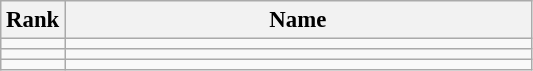<table class="wikitable" style="font-size:95%;">
<tr>
<th>Rank</th>
<th align="left" style="width: 20em">Name</th>
</tr>
<tr>
<td align="center"></td>
<td></td>
</tr>
<tr>
<td align="center"></td>
<td></td>
</tr>
<tr>
<td align="center"></td>
<td></td>
</tr>
</table>
